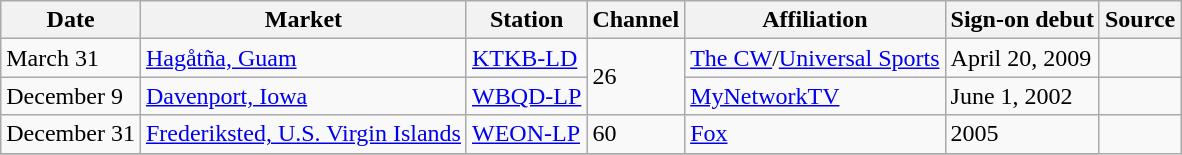<table class="wikitable">
<tr>
<th>Date</th>
<th>Market</th>
<th>Station</th>
<th>Channel</th>
<th>Affiliation</th>
<th>Sign-on debut</th>
<th>Source</th>
</tr>
<tr>
<td>March 31</td>
<td><a href='#'>Hagåtña, Guam</a></td>
<td><a href='#'>KTKB-LD</a></td>
<td rowspan="2">26</td>
<td><a href='#'>The CW</a>/<a href='#'>Universal Sports</a></td>
<td>April 20, 2009</td>
<td></td>
</tr>
<tr>
<td>December 9</td>
<td><a href='#'>Davenport, Iowa</a></td>
<td><a href='#'>WBQD-LP</a></td>
<td><a href='#'>MyNetworkTV</a></td>
<td>June 1, 2002</td>
<td></td>
</tr>
<tr>
<td>December 31</td>
<td><a href='#'>Frederiksted, U.S. Virgin Islands</a></td>
<td><a href='#'>WEON-LP</a></td>
<td>60</td>
<td><a href='#'>Fox</a></td>
<td>2005</td>
</tr>
<tr>
</tr>
</table>
